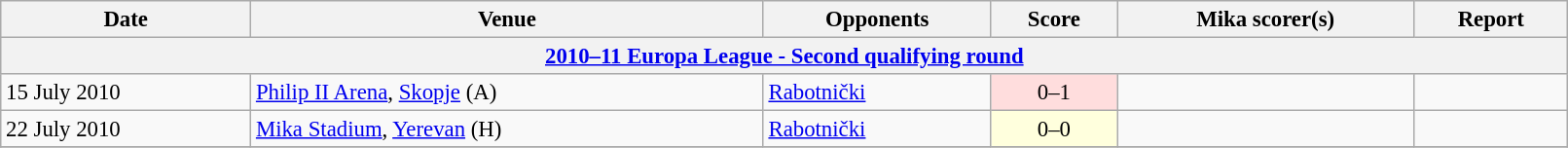<table class="wikitable" width=85%; style="text-align: left; font-size:95%;">
<tr>
<th>Date</th>
<th>Venue</th>
<th>Opponents</th>
<th>Score</th>
<th>Mika scorer(s)</th>
<th>Report</th>
</tr>
<tr>
<th colspan=7><a href='#'>2010–11 Europa League - Second qualifying round</a></th>
</tr>
<tr>
<td>15 July 2010</td>
<td><a href='#'>Philip II Arena</a>, <a href='#'>Skopje</a> (A)</td>
<td> <a href='#'>Rabotnički</a></td>
<td align=center bgcolor=ffdddd>0–1</td>
<td></td>
<td></td>
</tr>
<tr>
<td>22 July 2010</td>
<td><a href='#'>Mika Stadium</a>, <a href='#'>Yerevan</a> (H)</td>
<td> <a href='#'>Rabotnički</a></td>
<td align=center bgcolor=ffffdd>0–0</td>
<td></td>
<td></td>
</tr>
<tr>
</tr>
</table>
